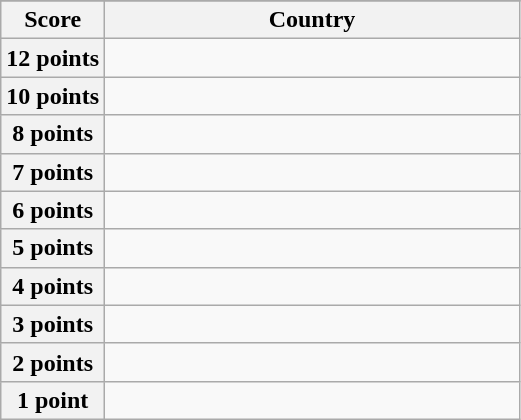<table class="wikitable">
<tr>
</tr>
<tr>
<th scope="col" width="20%">Score</th>
<th scope="col">Country</th>
</tr>
<tr>
<th scope="row">12 points</th>
<td></td>
</tr>
<tr>
<th scope="row">10 points</th>
<td></td>
</tr>
<tr>
<th scope="row">8 points</th>
<td></td>
</tr>
<tr>
<th scope="row">7 points</th>
<td></td>
</tr>
<tr>
<th scope="row">6 points</th>
<td></td>
</tr>
<tr>
<th scope="row">5 points</th>
<td></td>
</tr>
<tr>
<th scope="row">4 points</th>
<td></td>
</tr>
<tr>
<th scope="row">3 points</th>
<td></td>
</tr>
<tr>
<th scope="row">2 points</th>
<td></td>
</tr>
<tr>
<th scope="row">1 point</th>
<td></td>
</tr>
</table>
